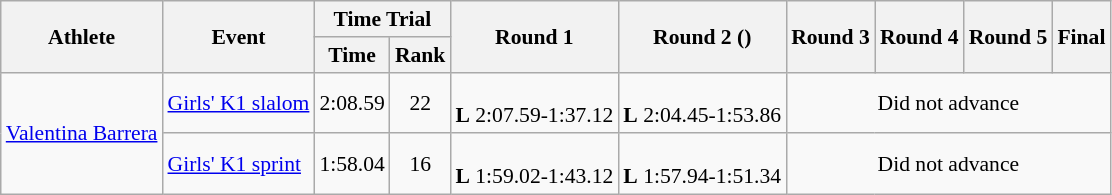<table class="wikitable" border="1" style="font-size:90%">
<tr>
<th rowspan=2>Athlete</th>
<th rowspan=2>Event</th>
<th colspan=2>Time Trial</th>
<th rowspan=2>Round 1</th>
<th rowspan=2>Round 2 ()</th>
<th rowspan=2>Round 3</th>
<th rowspan=2>Round 4</th>
<th rowspan=2>Round 5</th>
<th rowspan=2>Final</th>
</tr>
<tr>
<th>Time</th>
<th>Rank</th>
</tr>
<tr>
<td rowspan=2><a href='#'>Valentina Barrera</a></td>
<td><a href='#'>Girls' K1 slalom</a></td>
<td align=center>2:08.59</td>
<td align=center>22</td>
<td align=center><br><strong>L</strong> 2:07.59-1:37.12</td>
<td align=center><br><strong>L</strong> 2:04.45-1:53.86</td>
<td align=center colspan=4>Did not advance</td>
</tr>
<tr>
<td><a href='#'>Girls' K1 sprint</a></td>
<td align=center>1:58.04</td>
<td align=center>16</td>
<td align=center><br><strong>L</strong> 1:59.02-1:43.12</td>
<td align=center><br><strong>L</strong> 1:57.94-1:51.34</td>
<td align=center colspan=4>Did not advance</td>
</tr>
</table>
